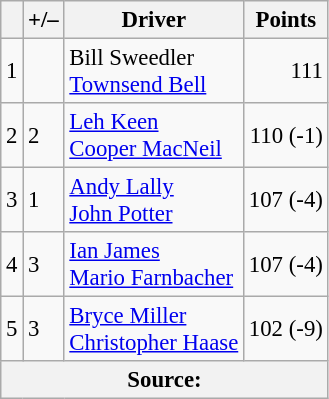<table class="wikitable" style="font-size: 95%;">
<tr>
<th scope="col"></th>
<th scope="col">+/–</th>
<th scope="col">Driver</th>
<th scope="col">Points</th>
</tr>
<tr>
<td align=center>1</td>
<td align="left"></td>
<td> Bill Sweedler<br> <a href='#'>Townsend Bell</a></td>
<td align=right>111</td>
</tr>
<tr>
<td align=center>2</td>
<td align="left"> 2</td>
<td> <a href='#'>Leh Keen</a><br>  <a href='#'>Cooper MacNeil</a></td>
<td align=right>110 (-1)</td>
</tr>
<tr>
<td align=center>3</td>
<td align="left"> 1</td>
<td> <a href='#'>Andy Lally</a><br> <a href='#'>John Potter</a></td>
<td align=right>107 (-4)</td>
</tr>
<tr>
<td align=center>4</td>
<td align="left"> 3</td>
<td> <a href='#'>Ian James</a><br> <a href='#'>Mario Farnbacher</a></td>
<td align=right>107 (-4)</td>
</tr>
<tr>
<td align=center>5</td>
<td align="left"> 3</td>
<td> <a href='#'>Bryce Miller</a><br> <a href='#'>Christopher Haase</a></td>
<td align=right>102 (-9)</td>
</tr>
<tr>
<th colspan=5>Source:</th>
</tr>
</table>
